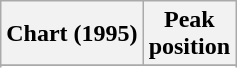<table class="wikitable sortable plainrowheaders" style="text-align:center">
<tr>
<th>Chart (1995)</th>
<th>Peak<br>position</th>
</tr>
<tr>
</tr>
<tr>
</tr>
</table>
